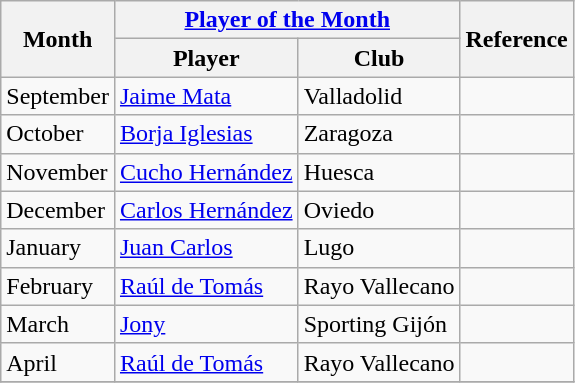<table class="wikitable">
<tr>
<th rowspan="2">Month</th>
<th colspan="2"><a href='#'>Player of the Month</a></th>
<th rowspan="2">Reference</th>
</tr>
<tr>
<th>Player</th>
<th>Club</th>
</tr>
<tr>
<td>September</td>
<td> <a href='#'>Jaime Mata</a></td>
<td>Valladolid</td>
<td align=center></td>
</tr>
<tr>
<td>October</td>
<td> <a href='#'>Borja Iglesias</a></td>
<td>Zaragoza</td>
<td align=center></td>
</tr>
<tr>
<td>November</td>
<td> <a href='#'>Cucho Hernández</a></td>
<td>Huesca</td>
<td align=center></td>
</tr>
<tr>
<td>December</td>
<td> <a href='#'>Carlos Hernández</a></td>
<td>Oviedo</td>
<td align=center></td>
</tr>
<tr>
<td>January</td>
<td> <a href='#'>Juan Carlos</a></td>
<td>Lugo</td>
<td align=center></td>
</tr>
<tr>
<td>February</td>
<td> <a href='#'>Raúl de Tomás</a></td>
<td>Rayo Vallecano</td>
<td align=center></td>
</tr>
<tr>
<td>March</td>
<td> <a href='#'>Jony</a></td>
<td>Sporting Gijón</td>
<td align=center></td>
</tr>
<tr>
<td>April</td>
<td> <a href='#'>Raúl de Tomás</a></td>
<td>Rayo Vallecano</td>
<td align=center></td>
</tr>
<tr>
</tr>
</table>
